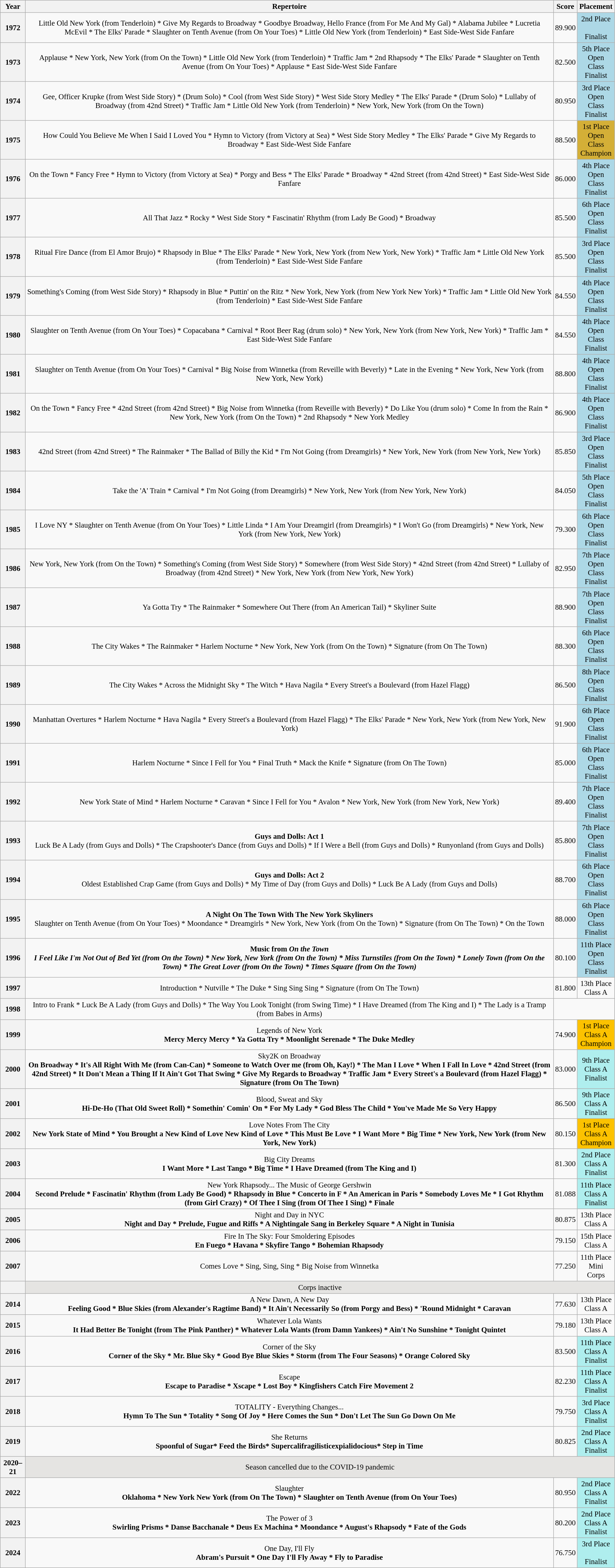<table class="wikitable" style="text-align: center; font-size:95%;">
<tr>
<th scope="col">Year</th>
<th scope="col">Repertoire</th>
<th scope="col">Score</th>
<th scope="col">Placement</th>
</tr>
<tr>
<th scope="row">1972</th>
<td>Little Old New York (from Tenderloin) * Give My Regards to Broadway * Goodbye Broadway, Hello France (from For Me And My Gal) * Alabama Jubilee * Lucretia McEvil * The Elks' Parade * Slaughter on Tenth Avenue (from On Your Toes) * Little Old New York (from Tenderloin) * East Side-West Side Fanfare</td>
<td>89.900</td>
<td bgcolor="add8e6">2nd Place<br><br>Finalist</td>
</tr>
<tr>
<th scope="row">1973</th>
<td>Applause * New York, New York (from On the Town) * Little Old New York (from Tenderloin) * Traffic Jam * 2nd Rhapsody * The Elks' Parade * Slaughter on Tenth Avenue (from On Your Toes) * Applause * East Side-West Side Fanfare</td>
<td>82.500</td>
<td bgcolor="add8e6">5th Place<br>Open Class<br>Finalist</td>
</tr>
<tr>
<th scope="row">1974</th>
<td>Gee, Officer Krupke (from West Side Story) * (Drum Solo) * Cool (from West Side Story) * West Side Story Medley * The Elks' Parade * (Drum Solo) * Lullaby of Broadway (from 42nd Street) * Traffic Jam * Little Old New York (from Tenderloin) * New York, New York (from On the Town)</td>
<td>80.950</td>
<td bgcolor="add8e6">3rd Place<br>Open Class<br>Finalist</td>
</tr>
<tr>
<th scope="row">1975</th>
<td>How Could You Believe Me When I Said I Loved You * Hymn to Victory (from Victory at Sea) * West Side Story Medley * The Elks' Parade * Give My Regards to Broadway * East Side-West Side Fanfare</td>
<td>88.500</td>
<td bgcolor="d4af37">1st Place<br>Open Class<br>Champion</td>
</tr>
<tr>
<th scope="row">1976</th>
<td>On the Town * Fancy Free * Hymn to Victory (from Victory at Sea) * Porgy and Bess * The Elks' Parade * Broadway * 42nd Street (from 42nd Street) * East Side-West Side Fanfare</td>
<td>86.000</td>
<td bgcolor="add8e6">4th Place<br>Open Class<br>Finalist</td>
</tr>
<tr>
<th scope="row">1977</th>
<td>All That Jazz * Rocky * West Side Story * Fascinatin' Rhythm (from Lady Be Good) * Broadway</td>
<td>85.500</td>
<td bgcolor="add8e6">6th Place<br>Open Class<br>Finalist</td>
</tr>
<tr>
<th scope="row">1978</th>
<td>Ritual Fire Dance (from El Amor Brujo) * Rhapsody in Blue * The Elks' Parade * New York, New York (from New York, New York) * Traffic Jam * Little Old New York (from Tenderloin) * East Side-West Side Fanfare</td>
<td>85.500</td>
<td bgcolor="add8e6">3rd Place<br>Open Class<br>Finalist</td>
</tr>
<tr>
<th scope="row">1979</th>
<td>Something's Coming (from West Side Story) * Rhapsody in Blue * Puttin' on the Ritz * New York, New York (from New York New York) * Traffic Jam * Little Old New York (from Tenderloin) * East Side-West Side Fanfare</td>
<td>84.550</td>
<td bgcolor="add8e6">4th Place<br>Open Class<br>Finalist</td>
</tr>
<tr>
<th scope="row">1980</th>
<td>Slaughter on Tenth Avenue (from On Your Toes) * Copacabana * Carnival * Root Beer Rag (drum solo) * New York, New York (from New York, New York) * Traffic Jam * East Side-West Side Fanfare</td>
<td>84.550</td>
<td bgcolor="add8e6">4th Place<br>Open Class<br>Finalist</td>
</tr>
<tr>
<th scope="row">1981</th>
<td>Slaughter on Tenth Avenue (from On Your Toes) * Carnival * Big Noise from Winnetka (from Reveille with Beverly) * Late in the Evening * New York, New York (from New York, New York)</td>
<td>88.800</td>
<td bgcolor="add8e6">4th Place<br>Open Class<br>Finalist</td>
</tr>
<tr>
<th scope="row">1982</th>
<td>On the Town * Fancy Free * 42nd Street (from 42nd Street) * Big Noise from Winnetka (from Reveille with Beverly) * Do Like You (drum solo) * Come In from the Rain * New York, New York (from On the Town) * 2nd Rhapsody * New York Medley</td>
<td>86.900</td>
<td bgcolor="add8e6">4th Place<br>Open Class<br>Finalist</td>
</tr>
<tr>
<th scope="row">1983</th>
<td>42nd Street (from 42nd Street) * The Rainmaker * The Ballad of Billy the Kid * I'm Not Going (from Dreamgirls) * New York, New York (from New York, New York)</td>
<td>85.850</td>
<td bgcolor="add8e6">3rd Place<br>Open Class<br>Finalist</td>
</tr>
<tr>
<th scope="row">1984</th>
<td>Take the 'A' Train * Carnival * I'm Not Going (from Dreamgirls) * New York, New York (from New York, New York)</td>
<td>84.050</td>
<td bgcolor="add8e6">5th Place<br>Open Class<br>Finalist</td>
</tr>
<tr>
<th scope="row">1985</th>
<td>I Love NY * Slaughter on Tenth Avenue (from On Your Toes) * Little Linda * I Am Your Dreamgirl (from Dreamgirls) * I Won't Go (from Dreamgirls) * New York, New York (from New York, New York)</td>
<td>79.300</td>
<td bgcolor="add8e6">6th Place<br>Open Class<br>Finalist</td>
</tr>
<tr>
<th scope="row">1986</th>
<td>New York, New York (from On the Town) * Something's Coming (from West Side Story) * Somewhere (from West Side Story) * 42nd Street (from 42nd Street) * Lullaby of Broadway (from 42nd Street) * New York, New York (from New York, New York)</td>
<td>82.950</td>
<td bgcolor="add8e6">7th Place<br>Open Class<br>Finalist</td>
</tr>
<tr>
<th scope="row">1987</th>
<td>Ya Gotta Try * The Rainmaker * Somewhere Out There (from An American Tail) * Skyliner Suite</td>
<td>88.900</td>
<td bgcolor="add8e6">7th Place<br>Open Class<br>Finalist</td>
</tr>
<tr>
<th scope="row">1988</th>
<td>The City Wakes * The Rainmaker * Harlem Nocturne * New York, New York (from On the Town) * Signature (from On The Town)</td>
<td>88.300</td>
<td bgcolor="add8e6">6th Place<br>Open Class<br>Finalist</td>
</tr>
<tr>
<th scope="row">1989</th>
<td>The City Wakes * Across the Midnight Sky * The Witch * Hava Nagila * Every Street's a Boulevard (from Hazel Flagg)</td>
<td>86.500</td>
<td bgcolor="add8e6">8th Place<br>Open Class<br>Finalist</td>
</tr>
<tr>
<th scope="row">1990</th>
<td>Manhattan Overtures * Harlem Nocturne * Hava Nagila * Every Street's a Boulevard (from Hazel Flagg) * The Elks' Parade * New York, New York (from New York, New York)</td>
<td>91.900</td>
<td bgcolor="add8e6">6th Place<br>Open Class<br>Finalist</td>
</tr>
<tr>
<th scope="row">1991</th>
<td>Harlem Nocturne * Since I Fell for You * Final Truth * Mack the Knife * Signature (from On The Town)</td>
<td>85.000</td>
<td bgcolor="add8e6">6th Place<br>Open Class<br>Finalist</td>
</tr>
<tr>
<th scope="row">1992</th>
<td>New York State of Mind * Harlem Nocturne * Caravan * Since I Fell for You * Avalon * New York, New York (from New York, New York)</td>
<td>89.400</td>
<td bgcolor="add8e6">7th Place<br>Open Class<br>Finalist</td>
</tr>
<tr>
<th scope="row">1993</th>
<td><strong>Guys and Dolls: Act 1</strong><br>Luck Be A Lady (from Guys and Dolls) * The Crapshooter's Dance (from Guys and Dolls) * If I Were a Bell (from Guys and Dolls) * Runyonland (from Guys and Dolls)</td>
<td>85.800</td>
<td bgcolor="add8e6">7th Place<br>Open Class<br>Finalist</td>
</tr>
<tr>
<th scope="row">1994</th>
<td><strong>Guys and Dolls: Act 2</strong><br>Oldest Established Crap Game (from Guys and Dolls) * My Time of Day (from Guys and Dolls) * Luck Be A Lady (from Guys and Dolls)</td>
<td>88.700</td>
<td bgcolor="add8e6">6th Place<br>Open Class<br>Finalist</td>
</tr>
<tr>
<th scope="row">1995</th>
<td><strong>A Night On The Town With The New York Skyliners</strong><br>Slaughter on Tenth Avenue (from On Your Toes) * Moondance * Dreamgirls * New York, New York (from On the Town) * Signature (from On The Town) * On the Town</td>
<td>88.000</td>
<td bgcolor="add8e6">6th Place<br>Open Class<br>Finalist</td>
</tr>
<tr>
<th scope="row">1996</th>
<td><strong>Music from <em>On the Town<strong><em><br>I Feel Like I'm Not Out of Bed Yet (from On the Town) * New York, New York (from On the Town) * Miss Turnstiles (from On the Town) * Lonely Town (from On the Town) * The Great Lover (from On the Town) * Times Square (from On the Town)</td>
<td>80.100</td>
<td bgcolor="add8e6">11th Place<br>Open Class<br>Finalist</td>
</tr>
<tr>
<th scope="row">1997</th>
<td>Introduction * Nutville * The Duke * Sing Sing Sing * Signature (from On The Town)</td>
<td>81.800</td>
<td>13th Place<br>Class A</td>
</tr>
<tr>
<th scope="row">1998</th>
<td>Intro to Frank * Luck Be A Lady (from Guys and Dolls) * The Way You Look Tonight (from Swing Time) * I Have Dreamed (from The King and I) * The Lady is a Tramp (from Babes in Arms)</td>
<td colspan="2"></td>
</tr>
<tr>
<th scope="row">1999</th>
<td></strong>Legends of New York<strong><br>Mercy Mercy Mercy * Ya Gotta Try * Moonlight Serenade * The Duke Medley</td>
<td>74.900</td>
<td bgcolor="fcc200">1st Place<br>Class A<br>Champion</td>
</tr>
<tr>
<th scope="row">2000</th>
<td></strong>Sky2K on Broadway<strong><br>On Broadway * It's All Right With Me (from Can-Can) * Someone to Watch Over me (from Oh, Kay!) * The Man I Love * When I Fall In Love * 42nd Street (from 42nd Street) * It Don't Mean a Thing If It Ain't Got That Swing * Give My Regards to Broadway * Traffic Jam * Every Street's a Boulevard (from Hazel Flagg) * Signature (from On The Town)</td>
<td>83.000</td>
<td bgcolor="afeeee">9th Place<br>Class A<br>Finalist</td>
</tr>
<tr>
<th scope="row">2001</th>
<td></strong>Blood, Sweat and Sky<strong><br>Hi-De-Ho (That Old Sweet Roll) * Somethin' Comin' On * For My Lady * God Bless The Child * You've Made Me So Very Happy</td>
<td>86.500</td>
<td bgcolor="afeeee">9th Place<br>Class A<br>Finalist</td>
</tr>
<tr>
<th scope="row">2002</th>
<td></strong>Love Notes From The City<strong><br>New York State of Mind * You Brought a New Kind of Love New Kind of Love * This Must Be Love * I Want More * Big Time * New York, New York (from New York, New York)</td>
<td>80.150</td>
<td bgcolor="fcc200">1st Place<br>Class A<br>Champion</td>
</tr>
<tr>
<th scope="row">2003</th>
<td></strong>Big City Dreams<strong><br>I Want More * Last Tango * Big Time * I Have Dreamed (from The King and I)</td>
<td>81.300</td>
<td bgcolor="afeeee">2nd Place<br>Class A<br>Finalist</td>
</tr>
<tr>
<th scope="row">2004</th>
<td></strong>New York Rhapsody... The Music of George Gershwin<strong><br>Second Prelude * Fascinatin' Rhythm (from Lady Be Good) * Rhapsody in Blue * Concerto in F * An American in Paris * Somebody Loves Me * I Got Rhythm (from Girl Crazy) * Of Thee I Sing (from Of Thee I Sing) * Finale</td>
<td>81.088</td>
<td bgcolor="afeeee">11th Place<br>Class A<br>Finalist</td>
</tr>
<tr>
<th scope="row">2005</th>
<td></strong>Night and Day in NYC<strong><br>Night and Day * Prelude, Fugue and Riffs * A Nightingale Sang in Berkeley Square * A Night in Tunisia</td>
<td>80.875</td>
<td>13th Place<br>Class A</td>
</tr>
<tr>
<th scope="row">2006</th>
<td></strong>Fire In The Sky: Four Smoldering Episodes<strong><br>En Fuego * Havana * Skyfire Tango * Bohemian Rhapsody</td>
<td>79.150</td>
<td>15th Place<br>Class A</td>
</tr>
<tr>
<th scope="row">2007</th>
<td>Comes Love * Sing, Sing, Sing * Big Noise from Winnetka</td>
<td>77.250</td>
<td>11th Place<br>Mini Corps</td>
</tr>
<tr>
<th scope="row"></th>
<td colspan="3" bgcolor="e5e4e2"></em>Corps inactive<em></td>
</tr>
<tr>
<th scope="row">2014</th>
<td></strong>A New Dawn, A New Day<strong><br>Feeling Good * Blue Skies (from Alexander's Ragtime Band) * It Ain't Necessarily So (from Porgy and Bess) * 'Round Midnight * Caravan</td>
<td>77.630</td>
<td>13th Place<br>Class A</td>
</tr>
<tr>
<th scope="row">2015</th>
<td></strong>Whatever Lola Wants<strong><br>It Had Better Be Tonight (from The Pink Panther) * Whatever Lola Wants (from Damn Yankees) * Ain't No Sunshine * Tonight Quintet</td>
<td>79.180</td>
<td>13th Place<br>Class A</td>
</tr>
<tr>
<th scope="row">2016</th>
<td></strong>Corner of the Sky<strong><br>Corner of the Sky * Mr. Blue Sky * Good Bye Blue Skies * Storm (from The Four Seasons) * Orange Colored Sky</td>
<td>83.500</td>
<td bgcolor="afeeee">11th Place<br>Class A<br>Finalist</td>
</tr>
<tr>
<th scope="row">2017</th>
<td></strong>Escape<strong><br>Escape to Paradise * Xscape * Lost Boy * Kingfishers Catch Fire Movement 2</td>
<td>82.230</td>
<td bgcolor="afeeee">11th Place<br>Class A<br>Finalist</td>
</tr>
<tr>
<th scope="row">2018</th>
<td></strong>TOTALITY - Everything Changes...<strong><br>Hymn To The Sun * Totality * Song Of Joy * Here Comes the Sun * Don't Let The Sun Go Down On Me</td>
<td>79.750</td>
<td bgcolor="afeeee">3rd Place<br>Class A<br>Finalist</td>
</tr>
<tr>
<th scope="row">2019</th>
<td></strong>She Returns<strong><br>Spoonful of Sugar* Feed the Birds* Supercalifragilisticexpialidocious* Step in Time</td>
<td>80.825</td>
<td bgcolor="afeeee">2nd Place<br>Class A<br>Finalist</td>
</tr>
<tr>
<th scope="row">2020–21</th>
<td colspan="3" bgcolor="e5e4e2"></em>Season cancelled due to the COVID-19 pandemic<em></td>
</tr>
<tr>
<th scope="row">2022</th>
<td></strong>Slaughter<strong><br>Oklahoma * New York New York (from On The Town) * Slaughter on Tenth Avenue (from On Your Toes)</td>
<td>80.950</td>
<td bgcolor="afeeee">2nd Place<br>Class A<br>Finalist</td>
</tr>
<tr>
<th scope="row">2023</th>
<td></strong>The Power of 3<strong><br>Swirling Prisms * Danse Bacchanale * Deus Ex Machina * Moondance * August's Rhapsody * Fate of the Gods</td>
<td>80.200</td>
<td bgcolor="afeeee">2nd Place<br>Class A<br>Finalist</td>
</tr>
<tr>
<th scope="row">2024</th>
<td></strong>One Day, I'll Fly<strong><br>Abram's Pursuit * One Day I'll Fly Away * Fly to Paradise</td>
<td>76.750</td>
<td bgcolor="afeeee">3rd Place<br><br>Finalist</td>
</tr>
</table>
